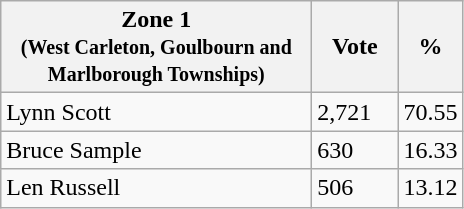<table class="wikitable">
<tr>
<th bgcolor="#DDDDFF" width="200px">Zone 1 <br> <small> (West Carleton, Goulbourn and Marlborough Townships) </small></th>
<th bgcolor="#DDDDFF" width="50px">Vote</th>
<th bgcolor="#DDDDFF" width="30px">%</th>
</tr>
<tr>
<td>Lynn Scott</td>
<td>2,721</td>
<td>70.55</td>
</tr>
<tr>
<td>Bruce Sample</td>
<td>630</td>
<td>16.33</td>
</tr>
<tr>
<td>Len Russell</td>
<td>506</td>
<td>13.12</td>
</tr>
</table>
